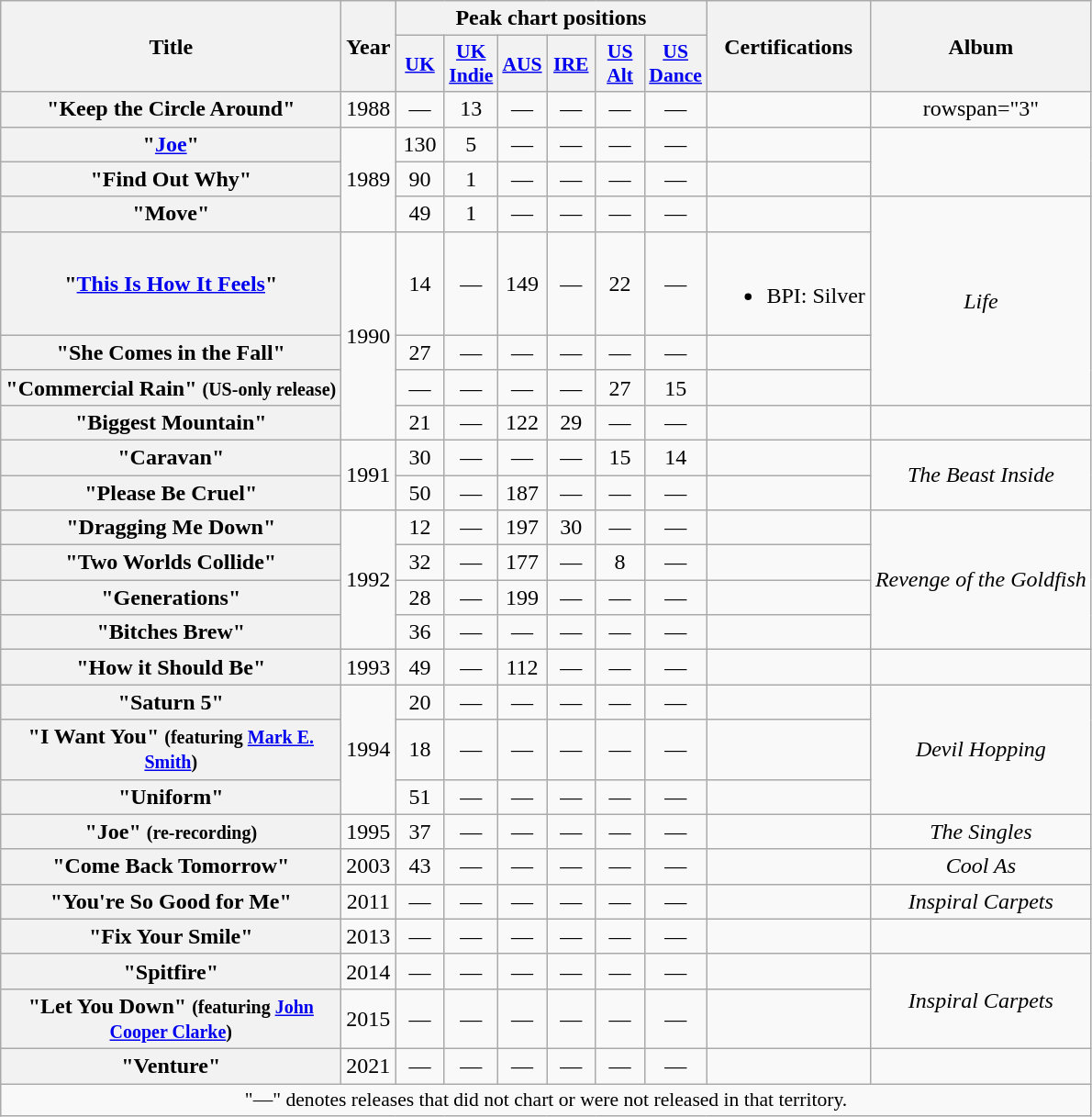<table class="wikitable plainrowheaders" style="text-align:center;">
<tr>
<th rowspan="2" scope="col" style="width:15em;">Title</th>
<th rowspan="2" scope="col" style="width:2em;">Year</th>
<th colspan="6">Peak chart positions</th>
<th rowspan="2">Certifications</th>
<th rowspan="2">Album</th>
</tr>
<tr>
<th scope="col" style="width:2em;font-size:90%;"><a href='#'>UK</a><br></th>
<th scope="col" style="width:2em;font-size:90%;"><a href='#'>UK Indie</a><br></th>
<th scope="col" style="width:2em;font-size:90%;"><a href='#'>AUS</a><br></th>
<th scope="col" style="width:2em;font-size:90%;"><a href='#'>IRE</a><br></th>
<th scope="col" style="width:2em;font-size:90%;"><a href='#'>US Alt</a><br></th>
<th scope="col" style="width:2em;font-size:90%;"><a href='#'>US Dance</a><br></th>
</tr>
<tr>
<th scope="row">"Keep the Circle Around"</th>
<td>1988</td>
<td>—</td>
<td>13</td>
<td>—</td>
<td>—</td>
<td>—</td>
<td>—</td>
<td></td>
<td>rowspan="3" </td>
</tr>
<tr>
<th scope="row">"<a href='#'>Joe</a>"</th>
<td rowspan="3">1989</td>
<td>130</td>
<td>5</td>
<td>—</td>
<td>—</td>
<td>—</td>
<td>—</td>
<td></td>
</tr>
<tr>
<th scope="row">"Find Out Why"</th>
<td>90</td>
<td>1</td>
<td>—</td>
<td>—</td>
<td>—</td>
<td>—</td>
<td></td>
</tr>
<tr>
<th scope="row">"Move"</th>
<td>49</td>
<td>1</td>
<td>—</td>
<td>—</td>
<td>—</td>
<td>—</td>
<td></td>
<td rowspan="4"><em>Life</em></td>
</tr>
<tr>
<th scope="row">"<a href='#'>This Is How It Feels</a>"</th>
<td rowspan="4">1990</td>
<td>14</td>
<td>—</td>
<td>149</td>
<td>—</td>
<td>22</td>
<td>—</td>
<td><br><ul><li>BPI: Silver</li></ul></td>
</tr>
<tr>
<th scope="row">"She Comes in the Fall"</th>
<td>27</td>
<td>—</td>
<td>—</td>
<td>—</td>
<td>—</td>
<td>—</td>
<td></td>
</tr>
<tr>
<th scope="row">"Commercial Rain" <small>(US-only release)</small></th>
<td>—</td>
<td>—</td>
<td>—</td>
<td>—</td>
<td>27</td>
<td>15</td>
<td></td>
</tr>
<tr>
<th scope="row">"Biggest Mountain" </th>
<td>21</td>
<td>—</td>
<td>122</td>
<td>29</td>
<td>—</td>
<td>—</td>
<td></td>
<td></td>
</tr>
<tr>
<th scope="row">"Caravan"</th>
<td rowspan="2">1991</td>
<td>30</td>
<td>—</td>
<td>—</td>
<td>—</td>
<td>15</td>
<td>14</td>
<td></td>
<td rowspan="2"><em>The Beast Inside</em></td>
</tr>
<tr>
<th scope="row">"Please Be Cruel"</th>
<td>50</td>
<td>—</td>
<td>187</td>
<td>—</td>
<td>—</td>
<td>—</td>
<td></td>
</tr>
<tr>
<th scope="row">"Dragging Me Down"</th>
<td rowspan="4">1992</td>
<td>12</td>
<td>—</td>
<td>197</td>
<td>30</td>
<td>—</td>
<td>—</td>
<td></td>
<td rowspan="4"><em>Revenge of the Goldfish</em></td>
</tr>
<tr>
<th scope="row">"Two Worlds Collide"</th>
<td>32</td>
<td>—</td>
<td>177</td>
<td>—</td>
<td>8</td>
<td>—</td>
<td></td>
</tr>
<tr>
<th scope="row">"Generations"</th>
<td>28</td>
<td>—</td>
<td>199</td>
<td>—</td>
<td>—</td>
<td>—</td>
<td></td>
</tr>
<tr>
<th scope="row">"Bitches Brew"</th>
<td>36</td>
<td>—</td>
<td>—</td>
<td>—</td>
<td>—</td>
<td>—</td>
<td></td>
</tr>
<tr>
<th scope="row">"How it Should Be"</th>
<td>1993</td>
<td>49</td>
<td>—</td>
<td>112</td>
<td>—</td>
<td>—</td>
<td>—</td>
<td></td>
<td></td>
</tr>
<tr>
<th scope="row">"Saturn 5"</th>
<td rowspan="3">1994</td>
<td>20</td>
<td>—</td>
<td>—</td>
<td>—</td>
<td>—</td>
<td>—</td>
<td></td>
<td rowspan="3"><em>Devil Hopping</em></td>
</tr>
<tr>
<th scope="row">"I Want You" <small>(featuring <a href='#'>Mark E. Smith</a>)</small></th>
<td>18</td>
<td>—</td>
<td>—</td>
<td>—</td>
<td>—</td>
<td>—</td>
<td></td>
</tr>
<tr>
<th scope="row">"Uniform"</th>
<td>51</td>
<td>—</td>
<td>—</td>
<td>—</td>
<td>—</td>
<td>—</td>
<td></td>
</tr>
<tr>
<th scope="row">"Joe" <small>(re-recording)</small></th>
<td>1995</td>
<td>37</td>
<td>—</td>
<td>—</td>
<td>—</td>
<td>—</td>
<td>—</td>
<td></td>
<td><em>The Singles</em></td>
</tr>
<tr>
<th scope="row">"Come Back Tomorrow"</th>
<td>2003</td>
<td>43</td>
<td>—</td>
<td>—</td>
<td>—</td>
<td>—</td>
<td>—</td>
<td></td>
<td><em>Cool As</em></td>
</tr>
<tr>
<th scope="row">"You're So Good for Me"</th>
<td>2011</td>
<td>—</td>
<td>—</td>
<td>—</td>
<td>—</td>
<td>—</td>
<td>—</td>
<td></td>
<td><em>Inspiral Carpets</em></td>
</tr>
<tr>
<th scope="row">"Fix Your Smile"</th>
<td>2013</td>
<td>—</td>
<td>—</td>
<td>—</td>
<td>—</td>
<td>—</td>
<td>—</td>
<td></td>
<td></td>
</tr>
<tr>
<th scope="row">"Spitfire"</th>
<td>2014</td>
<td>—</td>
<td>—</td>
<td>—</td>
<td>—</td>
<td>—</td>
<td>—</td>
<td></td>
<td rowspan="2"><em>Inspiral Carpets</em></td>
</tr>
<tr>
<th scope="row">"Let You Down" <small>(featuring <a href='#'>John Cooper Clarke</a>)</small></th>
<td>2015</td>
<td>—</td>
<td>—</td>
<td>—</td>
<td>—</td>
<td>—</td>
<td>—</td>
<td></td>
</tr>
<tr>
<th scope="row">"Venture"</th>
<td>2021</td>
<td>—</td>
<td>—</td>
<td>—</td>
<td>—</td>
<td>—</td>
<td>—</td>
<td></td>
<td></td>
</tr>
<tr>
<td colspan="10" style="font-size:90%">"—" denotes releases that did not chart or were not released in that territory.</td>
</tr>
</table>
